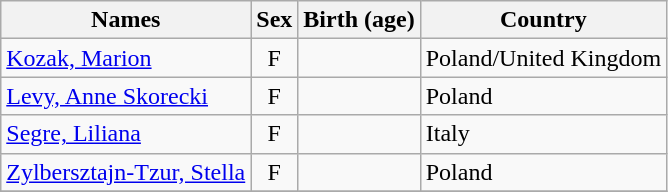<table class="wikitable sortable">
<tr>
<th>Names</th>
<th>Sex</th>
<th>Birth (age)</th>
<th>Country</th>
</tr>
<tr>
<td><a href='#'>Kozak, Marion</a></td>
<td style="text-align:center">F</td>
<td></td>
<td>Poland/United Kingdom</td>
</tr>
<tr>
<td><a href='#'>Levy, Anne Skorecki</a></td>
<td style="text-align:center">F</td>
<td></td>
<td>Poland</td>
</tr>
<tr>
<td><a href='#'>Segre, Liliana</a></td>
<td style="text-align:center">F</td>
<td></td>
<td>Italy</td>
</tr>
<tr>
<td><a href='#'>Zylbersztajn-Tzur, Stella</a></td>
<td style="text-align:center">F</td>
<td></td>
<td>Poland</td>
</tr>
<tr>
</tr>
</table>
